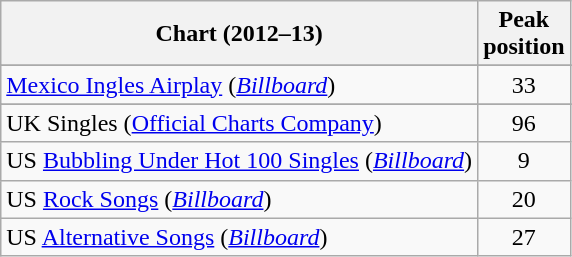<table class="wikitable sortable">
<tr>
<th>Chart (2012–13)</th>
<th>Peak<br>position</th>
</tr>
<tr>
</tr>
<tr>
</tr>
<tr>
</tr>
<tr>
</tr>
<tr>
</tr>
<tr>
</tr>
<tr>
<td scope="row"><a href='#'>Mexico Ingles Airplay</a> (<em><a href='#'>Billboard</a></em>)</td>
<td align="center">33</td>
</tr>
<tr>
</tr>
<tr>
<td scope="row">UK Singles (<a href='#'>Official Charts Company</a>)</td>
<td align="center">96</td>
</tr>
<tr>
<td scope="row">US <a href='#'>Bubbling Under Hot 100 Singles</a> (<em><a href='#'>Billboard</a></em>)</td>
<td align="center">9</td>
</tr>
<tr>
<td scope="row">US <a href='#'>Rock Songs</a> (<em><a href='#'>Billboard</a></em>)</td>
<td align="center">20</td>
</tr>
<tr>
<td scope="row">US <a href='#'>Alternative Songs</a> (<em><a href='#'>Billboard</a></em>)</td>
<td align="center">27</td>
</tr>
</table>
